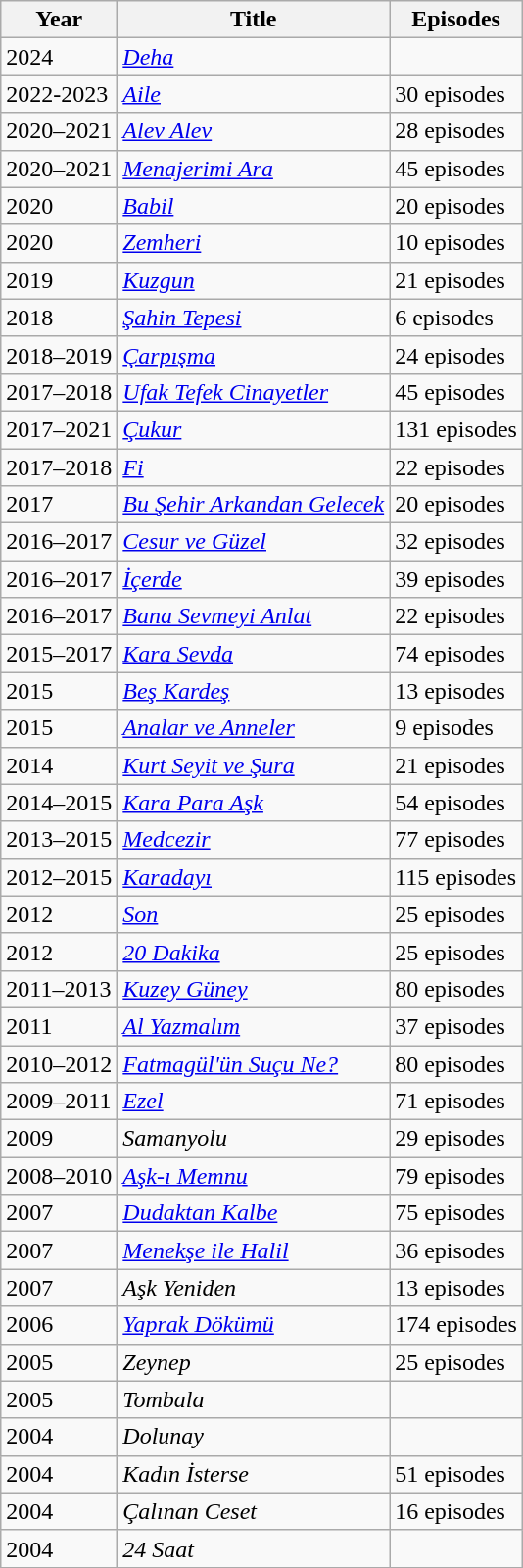<table class="wikitable">
<tr>
<th>Year</th>
<th>Title</th>
<th>Episodes</th>
</tr>
<tr>
<td>2024</td>
<td><a href='#'><em>Deha</em></a></td>
<td></td>
</tr>
<tr>
<td>2022-2023</td>
<td><a href='#'><em>Aile</em></a></td>
<td>30 episodes</td>
</tr>
<tr>
<td>2020–2021</td>
<td><em><a href='#'>Alev Alev</a></em></td>
<td>28 episodes</td>
</tr>
<tr>
<td>2020–2021</td>
<td><em><a href='#'>Menajerimi Ara</a></em></td>
<td>45 episodes</td>
</tr>
<tr>
<td>2020</td>
<td><em><a href='#'>Babil</a></em></td>
<td>20 episodes</td>
</tr>
<tr>
<td>2020</td>
<td><em><a href='#'>Zemheri</a></em></td>
<td>10 episodes</td>
</tr>
<tr>
<td>2019</td>
<td><em><a href='#'>Kuzgun</a></em></td>
<td>21 episodes</td>
</tr>
<tr>
<td>2018</td>
<td><em><a href='#'>Şahin Tepesi</a></em></td>
<td>6 episodes</td>
</tr>
<tr>
<td>2018–2019</td>
<td><em><a href='#'>Çarpışma</a></em></td>
<td>24 episodes</td>
</tr>
<tr>
<td>2017–2018</td>
<td><em><a href='#'>Ufak Tefek Cinayetler</a></em></td>
<td>45 episodes</td>
</tr>
<tr>
<td>2017–2021</td>
<td><em><a href='#'>Çukur</a></em></td>
<td>131 episodes</td>
</tr>
<tr>
<td>2017–2018</td>
<td><em><a href='#'>Fi</a></em></td>
<td>22 episodes</td>
</tr>
<tr>
<td>2017</td>
<td><em><a href='#'>Bu Şehir Arkandan Gelecek</a></em></td>
<td>20 episodes</td>
</tr>
<tr>
<td>2016–2017</td>
<td><em><a href='#'>Cesur ve Güzel</a></em></td>
<td>32 episodes</td>
</tr>
<tr>
<td>2016–2017</td>
<td><em><a href='#'>İçerde</a></em></td>
<td>39 episodes</td>
</tr>
<tr>
<td>2016–2017</td>
<td><em><a href='#'>Bana Sevmeyi Anlat</a></em></td>
<td>22 episodes</td>
</tr>
<tr>
<td>2015–2017</td>
<td><em><a href='#'>Kara Sevda</a></em></td>
<td>74 episodes</td>
</tr>
<tr>
<td>2015</td>
<td><em><a href='#'>Beş Kardeş</a></em></td>
<td>13 episodes</td>
</tr>
<tr>
<td>2015</td>
<td><em><a href='#'>Analar ve Anneler</a></em></td>
<td>9 episodes</td>
</tr>
<tr>
<td>2014</td>
<td><em><a href='#'>Kurt Seyit ve Şura</a></em></td>
<td>21 episodes</td>
</tr>
<tr>
<td>2014–2015</td>
<td><em><a href='#'>Kara Para Aşk</a></em></td>
<td>54 episodes</td>
</tr>
<tr>
<td>2013–2015</td>
<td><em><a href='#'>Medcezir</a></em></td>
<td>77 episodes</td>
</tr>
<tr>
<td>2012–2015</td>
<td><em><a href='#'>Karadayı</a></em></td>
<td>115 episodes</td>
</tr>
<tr>
<td>2012</td>
<td><em><a href='#'>Son</a></em></td>
<td>25 episodes</td>
</tr>
<tr>
<td>2012</td>
<td><em><a href='#'>20 Dakika</a></em></td>
<td>25 episodes</td>
</tr>
<tr>
<td>2011–2013</td>
<td><em><a href='#'>Kuzey Güney</a></em></td>
<td>80 episodes</td>
</tr>
<tr>
<td>2011</td>
<td><em><a href='#'>Al Yazmalım</a></em></td>
<td>37 episodes</td>
</tr>
<tr>
<td>2010–2012</td>
<td><em><a href='#'>Fatmagül'ün Suçu Ne?</a></em></td>
<td>80 episodes</td>
</tr>
<tr>
<td>2009–2011</td>
<td><em><a href='#'>Ezel</a></em></td>
<td>71 episodes</td>
</tr>
<tr>
<td>2009</td>
<td><em>Samanyolu</em></td>
<td>29 episodes</td>
</tr>
<tr>
<td>2008–2010</td>
<td><em><a href='#'>Aşk-ı Memnu</a></em></td>
<td>79 episodes</td>
</tr>
<tr>
<td>2007</td>
<td><em><a href='#'>Dudaktan Kalbe</a></em></td>
<td>75 episodes</td>
</tr>
<tr>
<td>2007</td>
<td><em><a href='#'>Menekşe ile Halil</a></em></td>
<td>36 episodes</td>
</tr>
<tr>
<td>2007</td>
<td><em>Aşk Yeniden</em></td>
<td>13 episodes</td>
</tr>
<tr>
<td>2006</td>
<td><em><a href='#'>Yaprak Dökümü</a></em></td>
<td>174 episodes</td>
</tr>
<tr>
<td>2005</td>
<td><em>Zeynep</em></td>
<td>25 episodes</td>
</tr>
<tr>
<td>2005</td>
<td><em>Tombala</em></td>
<td></td>
</tr>
<tr>
<td>2004</td>
<td><em>Dolunay</em></td>
<td></td>
</tr>
<tr>
<td>2004</td>
<td><em>Kadın İsterse</em></td>
<td>51 episodes</td>
</tr>
<tr>
<td>2004</td>
<td><em>Çalınan Ceset</em></td>
<td>16 episodes</td>
</tr>
<tr>
<td>2004</td>
<td><em>24 Saat</em></td>
<td></td>
</tr>
</table>
